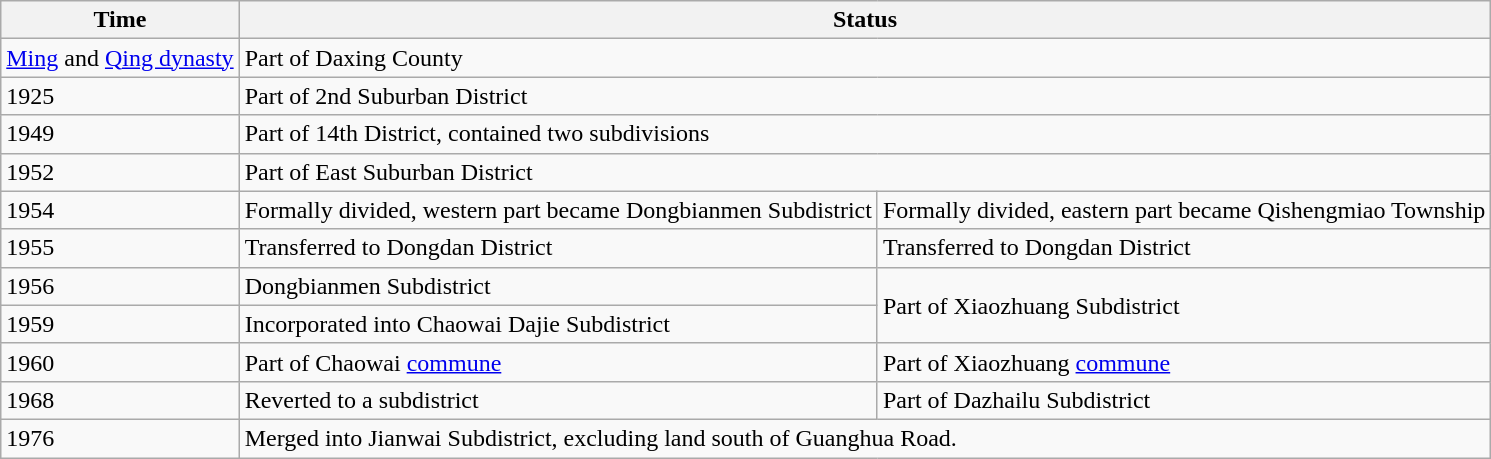<table class="wikitable">
<tr>
<th>Time</th>
<th colspan="2">Status</th>
</tr>
<tr>
<td><a href='#'>Ming</a> and <a href='#'>Qing dynasty</a></td>
<td colspan="2">Part of Daxing County</td>
</tr>
<tr>
<td>1925</td>
<td colspan="2">Part of 2nd Suburban District</td>
</tr>
<tr>
<td>1949</td>
<td colspan="2">Part of 14th District, contained two subdivisions</td>
</tr>
<tr>
<td>1952</td>
<td colspan="2">Part of East Suburban District</td>
</tr>
<tr>
<td>1954</td>
<td>Formally divided, western part became Dongbianmen Subdistrict</td>
<td>Formally divided, eastern part became Qishengmiao Township</td>
</tr>
<tr>
<td>1955</td>
<td>Transferred to Dongdan District</td>
<td>Transferred to Dongdan District</td>
</tr>
<tr>
<td>1956</td>
<td>Dongbianmen Subdistrict</td>
<td rowspan="2">Part of Xiaozhuang Subdistrict</td>
</tr>
<tr>
<td>1959</td>
<td>Incorporated into Chaowai Dajie Subdistrict</td>
</tr>
<tr>
<td>1960</td>
<td>Part of Chaowai <a href='#'>commune</a></td>
<td>Part of Xiaozhuang <a href='#'>commune</a></td>
</tr>
<tr>
<td>1968</td>
<td>Reverted to a subdistrict</td>
<td>Part of Dazhailu Subdistrict</td>
</tr>
<tr>
<td>1976</td>
<td colspan="2">Merged into Jianwai Subdistrict, excluding land south of Guanghua Road.</td>
</tr>
</table>
